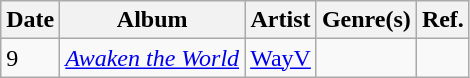<table class="wikitable">
<tr>
<th>Date</th>
<th>Album</th>
<th>Artist</th>
<th>Genre(s)</th>
<th>Ref.</th>
</tr>
<tr>
<td>9</td>
<td><em><a href='#'>Awaken the World</a></em></td>
<td><a href='#'>WayV</a></td>
<td></td>
<td></td>
</tr>
</table>
